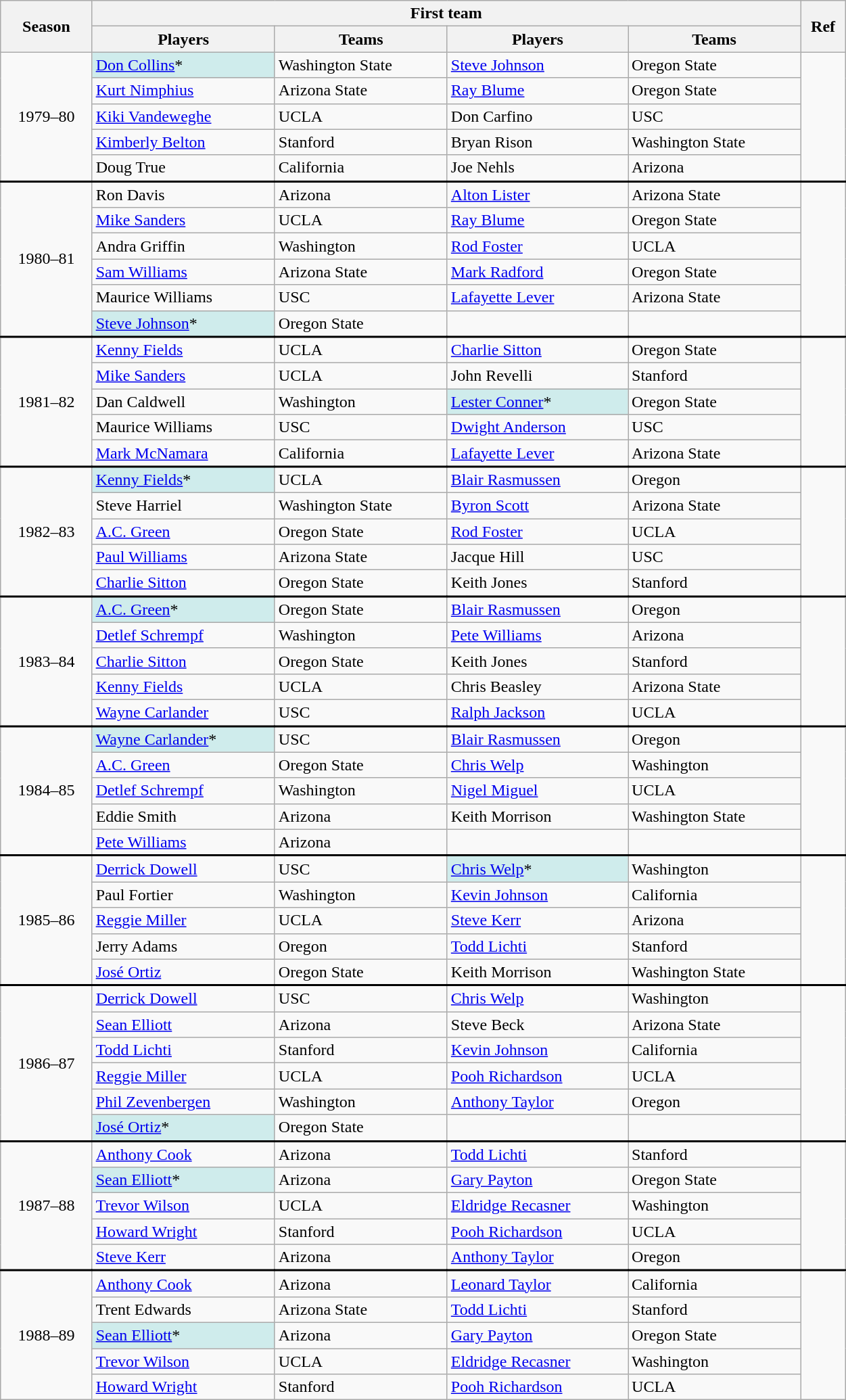<table class="wikitable" style="width:66%">
<tr>
<th rowspan=2>Season</th>
<th colspan=4>First team</th>
<th rowspan=2>Ref</th>
</tr>
<tr>
<th>Players</th>
<th>Teams</th>
<th>Players</th>
<th>Teams</th>
</tr>
<tr>
<td rowspan=5 style="text-align:center;">1979–80</td>
<td style="background:#cfecec;"><a href='#'>Don Collins</a>*</td>
<td>Washington State</td>
<td><a href='#'>Steve Johnson</a></td>
<td>Oregon State</td>
<td rowspan=5 style="text-align:center;"></td>
</tr>
<tr>
<td><a href='#'>Kurt Nimphius</a></td>
<td>Arizona State</td>
<td><a href='#'>Ray Blume</a></td>
<td>Oregon State</td>
</tr>
<tr>
<td><a href='#'>Kiki Vandeweghe</a></td>
<td>UCLA</td>
<td>Don Carfino</td>
<td>USC</td>
</tr>
<tr>
<td><a href='#'>Kimberly Belton</a></td>
<td>Stanford</td>
<td>Bryan Rison</td>
<td>Washington State</td>
</tr>
<tr>
<td>Doug True</td>
<td>California</td>
<td>Joe Nehls</td>
<td>Arizona</td>
</tr>
<tr style="border-top:2px solid black">
<td rowspan=6 style="text-align:center;">1980–81</td>
<td>Ron Davis</td>
<td>Arizona</td>
<td><a href='#'>Alton Lister</a></td>
<td>Arizona State</td>
<td rowspan=6 style="text-align:center;"></td>
</tr>
<tr>
<td><a href='#'>Mike Sanders</a></td>
<td>UCLA</td>
<td><a href='#'>Ray Blume</a></td>
<td>Oregon State</td>
</tr>
<tr>
<td>Andra Griffin</td>
<td>Washington</td>
<td><a href='#'>Rod Foster</a></td>
<td>UCLA</td>
</tr>
<tr>
<td><a href='#'>Sam Williams</a></td>
<td>Arizona State</td>
<td><a href='#'>Mark Radford</a></td>
<td>Oregon State</td>
</tr>
<tr>
<td>Maurice Williams</td>
<td>USC</td>
<td><a href='#'>Lafayette Lever</a></td>
<td>Arizona State</td>
</tr>
<tr>
<td style="background:#cfecec;"><a href='#'>Steve Johnson</a>*</td>
<td>Oregon State</td>
<td></td>
<td></td>
</tr>
<tr style="border-top:2px solid black">
<td rowspan=5 style="text-align:center;">1981–82</td>
<td><a href='#'>Kenny Fields</a></td>
<td>UCLA</td>
<td><a href='#'>Charlie Sitton</a></td>
<td>Oregon State</td>
<td rowspan=5 style="text-align:center;"></td>
</tr>
<tr>
<td><a href='#'>Mike Sanders</a></td>
<td>UCLA</td>
<td>John Revelli</td>
<td>Stanford</td>
</tr>
<tr>
<td>Dan Caldwell</td>
<td>Washington</td>
<td style="background:#cfecec;"><a href='#'>Lester Conner</a>*</td>
<td>Oregon State</td>
</tr>
<tr>
<td>Maurice Williams</td>
<td>USC</td>
<td><a href='#'>Dwight Anderson</a></td>
<td>USC</td>
</tr>
<tr>
<td><a href='#'>Mark McNamara</a></td>
<td>California</td>
<td><a href='#'>Lafayette Lever</a></td>
<td>Arizona State</td>
</tr>
<tr style="border-top:2px solid black">
<td rowspan=5 style="text-align:center;">1982–83</td>
<td style="background:#cfecec;"><a href='#'>Kenny Fields</a>*</td>
<td>UCLA</td>
<td><a href='#'>Blair Rasmussen</a></td>
<td>Oregon</td>
<td rowspan=5 style="text-align:center;"></td>
</tr>
<tr>
<td>Steve Harriel</td>
<td>Washington State</td>
<td><a href='#'>Byron Scott</a></td>
<td>Arizona State</td>
</tr>
<tr>
<td><a href='#'>A.C. Green</a></td>
<td>Oregon State</td>
<td><a href='#'>Rod Foster</a></td>
<td>UCLA</td>
</tr>
<tr>
<td><a href='#'>Paul Williams</a></td>
<td>Arizona State</td>
<td>Jacque Hill</td>
<td>USC</td>
</tr>
<tr>
<td><a href='#'>Charlie Sitton</a></td>
<td>Oregon State</td>
<td>Keith Jones</td>
<td>Stanford</td>
</tr>
<tr style="border-top:2px solid black">
<td rowspan=5 style="text-align:center;">1983–84</td>
<td style="background:#cfecec;"><a href='#'>A.C. Green</a>*</td>
<td>Oregon State</td>
<td><a href='#'>Blair Rasmussen</a></td>
<td>Oregon</td>
<td rowspan=5 style="text-align:center;"></td>
</tr>
<tr>
<td><a href='#'>Detlef Schrempf</a></td>
<td>Washington</td>
<td><a href='#'>Pete Williams</a></td>
<td>Arizona</td>
</tr>
<tr>
<td><a href='#'>Charlie Sitton</a></td>
<td>Oregon State</td>
<td>Keith Jones</td>
<td>Stanford</td>
</tr>
<tr>
<td><a href='#'>Kenny Fields</a></td>
<td>UCLA</td>
<td>Chris Beasley</td>
<td>Arizona State</td>
</tr>
<tr>
<td><a href='#'>Wayne Carlander</a></td>
<td>USC</td>
<td><a href='#'>Ralph Jackson</a></td>
<td>UCLA</td>
</tr>
<tr style="border-top:2px solid black">
<td rowspan=5 style="text-align:center;">1984–85</td>
<td style="background:#cfecec;"><a href='#'>Wayne Carlander</a>*</td>
<td>USC</td>
<td><a href='#'>Blair Rasmussen</a></td>
<td>Oregon</td>
<td rowspan=5 style="text-align:center;"></td>
</tr>
<tr>
<td><a href='#'>A.C. Green</a></td>
<td>Oregon State</td>
<td><a href='#'>Chris Welp</a></td>
<td>Washington</td>
</tr>
<tr>
<td><a href='#'>Detlef Schrempf</a></td>
<td>Washington</td>
<td><a href='#'>Nigel Miguel</a></td>
<td>UCLA</td>
</tr>
<tr>
<td>Eddie Smith</td>
<td>Arizona</td>
<td>Keith Morrison</td>
<td>Washington State</td>
</tr>
<tr>
<td><a href='#'>Pete Williams</a></td>
<td>Arizona</td>
<td></td>
<td></td>
</tr>
<tr style="border-top:2px solid black">
<td rowspan=5 style="text-align:center;">1985–86</td>
<td><a href='#'>Derrick Dowell</a></td>
<td>USC</td>
<td style="background:#cfecec;"><a href='#'>Chris Welp</a>*</td>
<td>Washington</td>
<td rowspan=5 style="text-align:center;"></td>
</tr>
<tr>
<td>Paul Fortier</td>
<td>Washington</td>
<td><a href='#'>Kevin Johnson</a></td>
<td>California</td>
</tr>
<tr>
<td><a href='#'>Reggie Miller</a></td>
<td>UCLA</td>
<td><a href='#'>Steve Kerr</a></td>
<td>Arizona</td>
</tr>
<tr>
<td>Jerry Adams</td>
<td>Oregon</td>
<td><a href='#'>Todd Lichti</a></td>
<td>Stanford</td>
</tr>
<tr>
<td><a href='#'>José Ortiz</a></td>
<td>Oregon State</td>
<td>Keith Morrison</td>
<td>Washington State</td>
</tr>
<tr style="border-top:2px solid black">
<td rowspan=6 style="text-align:center;">1986–87</td>
<td><a href='#'>Derrick Dowell</a></td>
<td>USC</td>
<td><a href='#'>Chris Welp</a></td>
<td>Washington</td>
<td rowspan=6 style="text-align:center;"></td>
</tr>
<tr>
<td><a href='#'>Sean Elliott</a></td>
<td>Arizona</td>
<td>Steve Beck</td>
<td>Arizona State</td>
</tr>
<tr>
<td><a href='#'>Todd Lichti</a></td>
<td>Stanford</td>
<td><a href='#'>Kevin Johnson</a></td>
<td>California</td>
</tr>
<tr>
<td><a href='#'>Reggie Miller</a></td>
<td>UCLA</td>
<td><a href='#'>Pooh Richardson</a></td>
<td>UCLA</td>
</tr>
<tr>
<td><a href='#'>Phil Zevenbergen</a></td>
<td>Washington</td>
<td><a href='#'>Anthony Taylor</a></td>
<td>Oregon</td>
</tr>
<tr>
<td style="background:#cfecec;"><a href='#'>José Ortiz</a>*</td>
<td>Oregon State</td>
<td></td>
<td></td>
</tr>
<tr style="border-top:2px solid black">
<td rowspan=5 style="text-align:center;">1987–88</td>
<td><a href='#'>Anthony Cook</a></td>
<td>Arizona</td>
<td><a href='#'>Todd Lichti</a></td>
<td>Stanford</td>
<td rowspan=5 style="text-align:center;"></td>
</tr>
<tr>
<td style="background:#cfecec;"><a href='#'>Sean Elliott</a>*</td>
<td>Arizona</td>
<td><a href='#'>Gary Payton</a></td>
<td>Oregon State</td>
</tr>
<tr>
<td><a href='#'>Trevor Wilson</a></td>
<td>UCLA</td>
<td><a href='#'>Eldridge Recasner</a></td>
<td>Washington</td>
</tr>
<tr>
<td><a href='#'>Howard Wright</a></td>
<td>Stanford</td>
<td><a href='#'>Pooh Richardson</a></td>
<td>UCLA</td>
</tr>
<tr>
<td><a href='#'>Steve Kerr</a></td>
<td>Arizona</td>
<td><a href='#'>Anthony Taylor</a></td>
<td>Oregon</td>
</tr>
<tr style="border-top:2px solid black">
<td rowspan=5 style="text-align:center;">1988–89</td>
<td><a href='#'>Anthony Cook</a></td>
<td>Arizona</td>
<td><a href='#'>Leonard Taylor</a></td>
<td>California</td>
<td rowspan=5 style="text-align:center;"></td>
</tr>
<tr>
<td>Trent Edwards</td>
<td>Arizona State</td>
<td><a href='#'>Todd Lichti</a></td>
<td>Stanford</td>
</tr>
<tr>
<td style="background:#cfecec;"><a href='#'>Sean Elliott</a>*</td>
<td>Arizona</td>
<td><a href='#'>Gary Payton</a></td>
<td>Oregon State</td>
</tr>
<tr>
<td><a href='#'>Trevor Wilson</a></td>
<td>UCLA</td>
<td><a href='#'>Eldridge Recasner</a></td>
<td>Washington</td>
</tr>
<tr>
<td><a href='#'>Howard Wright</a></td>
<td>Stanford</td>
<td><a href='#'>Pooh Richardson</a></td>
<td>UCLA</td>
</tr>
</table>
